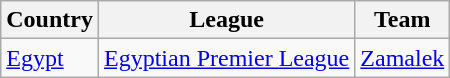<table class="wikitable">
<tr>
<th>Country</th>
<th>League</th>
<th>Team</th>
</tr>
<tr>
<td> <a href='#'>Egypt</a></td>
<td><a href='#'>Egyptian Premier League</a></td>
<td><a href='#'>Zamalek</a></td>
</tr>
</table>
